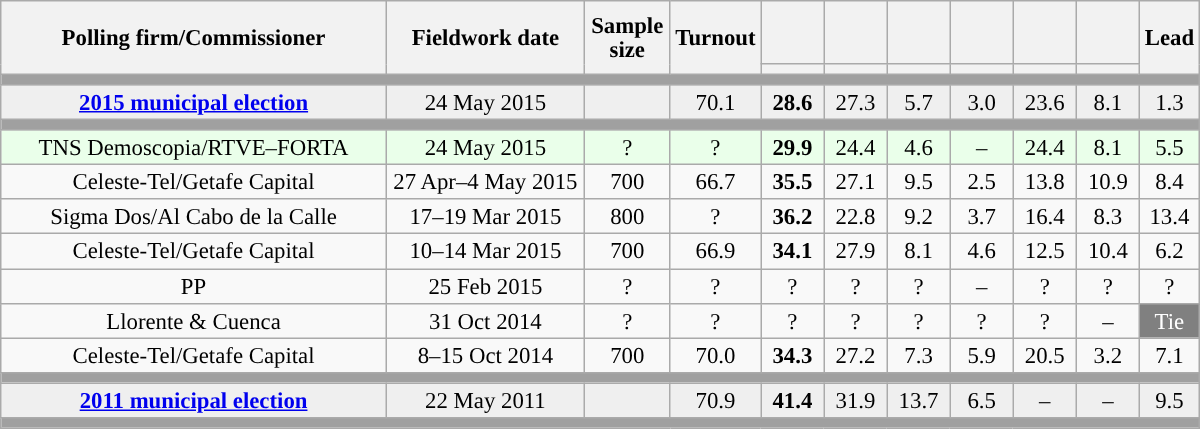<table class="wikitable collapsible collapsed" style="text-align:center; font-size:95%; line-height:16px;">
<tr style="height:42px;">
<th style="width:250px;" rowspan="2">Polling firm/Commissioner</th>
<th style="width:125px;" rowspan="2">Fieldwork date</th>
<th style="width:50px;" rowspan="2">Sample size</th>
<th style="width:45px;" rowspan="2">Turnout</th>
<th style="width:35px;"></th>
<th style="width:35px;"></th>
<th style="width:35px;"></th>
<th style="width:35px;"></th>
<th style="width:35px;"></th>
<th style="width:35px;"></th>
<th style="width:30px;" rowspan="2">Lead</th>
</tr>
<tr>
<th style="color:inherit;background:"></th>
<th style="color:inherit;background:"></th>
<th style="color:inherit;background:"></th>
<th style="color:inherit;background:"></th>
<th style="color:inherit;background:"></th>
<th style="color:inherit;background:"></th>
</tr>
<tr>
<td colspan="11" style="background:#A0A0A0"></td>
</tr>
<tr style="background:#EFEFEF;">
<td><strong><a href='#'>2015 municipal election</a></strong></td>
<td>24 May 2015</td>
<td></td>
<td>70.1</td>
<td><strong>28.6</strong><br></td>
<td>27.3<br></td>
<td>5.7<br></td>
<td>3.0<br></td>
<td>23.6<br></td>
<td>8.1<br></td>
<td style="background:">1.3</td>
</tr>
<tr>
<td colspan="11" style="background:#A0A0A0"></td>
</tr>
<tr style="background:#EAFFEA;">
<td>TNS Demoscopia/RTVE–FORTA</td>
<td>24 May 2015</td>
<td>?</td>
<td>?</td>
<td><strong>29.9</strong><br></td>
<td>24.4<br></td>
<td>4.6<br></td>
<td>–</td>
<td>24.4<br></td>
<td>8.1<br></td>
<td style="background:">5.5</td>
</tr>
<tr>
<td>Celeste-Tel/Getafe Capital</td>
<td>27 Apr–4 May 2015</td>
<td>700</td>
<td>66.7</td>
<td><strong>35.5</strong><br></td>
<td>27.1<br></td>
<td>9.5<br></td>
<td>2.5<br></td>
<td>13.8<br></td>
<td>10.9<br></td>
<td style="background:">8.4</td>
</tr>
<tr>
<td>Sigma Dos/Al Cabo de la Calle</td>
<td>17–19 Mar 2015</td>
<td>800</td>
<td>?</td>
<td><strong>36.2</strong><br></td>
<td>22.8<br></td>
<td>9.2<br></td>
<td>3.7<br></td>
<td>16.4<br></td>
<td>8.3<br></td>
<td style="background:">13.4</td>
</tr>
<tr>
<td>Celeste-Tel/Getafe Capital</td>
<td>10–14 Mar 2015</td>
<td>700</td>
<td>66.9</td>
<td><strong>34.1</strong><br></td>
<td>27.9<br></td>
<td>8.1<br></td>
<td>4.6<br></td>
<td>12.5<br></td>
<td>10.4<br></td>
<td style="background:">6.2</td>
</tr>
<tr>
<td>PP</td>
<td>25 Feb 2015</td>
<td>?</td>
<td>?</td>
<td>?<br></td>
<td>?<br></td>
<td>?<br></td>
<td>–</td>
<td>?<br></td>
<td>?<br></td>
<td style="background:">?</td>
</tr>
<tr>
<td>Llorente & Cuenca</td>
<td>31 Oct 2014</td>
<td>?</td>
<td>?</td>
<td>?<br></td>
<td>?<br></td>
<td>?<br></td>
<td>?<br></td>
<td>?<br></td>
<td>–</td>
<td style="background:gray; color:white;">Tie</td>
</tr>
<tr>
<td>Celeste-Tel/Getafe Capital</td>
<td>8–15 Oct 2014</td>
<td>700</td>
<td>70.0</td>
<td><strong>34.3</strong><br></td>
<td>27.2<br></td>
<td>7.3<br></td>
<td>5.9<br></td>
<td>20.5<br></td>
<td>3.2<br></td>
<td style="background:">7.1</td>
</tr>
<tr>
<td colspan="11" style="background:#A0A0A0"></td>
</tr>
<tr style="background:#EFEFEF;">
<td><strong><a href='#'>2011 municipal election</a></strong></td>
<td>22 May 2011</td>
<td></td>
<td>70.9</td>
<td><strong>41.4</strong><br></td>
<td>31.9<br></td>
<td>13.7<br></td>
<td>6.5<br></td>
<td>–</td>
<td>–</td>
<td style="background:">9.5</td>
</tr>
<tr>
<td colspan="11" style="background:#A0A0A0"></td>
</tr>
</table>
